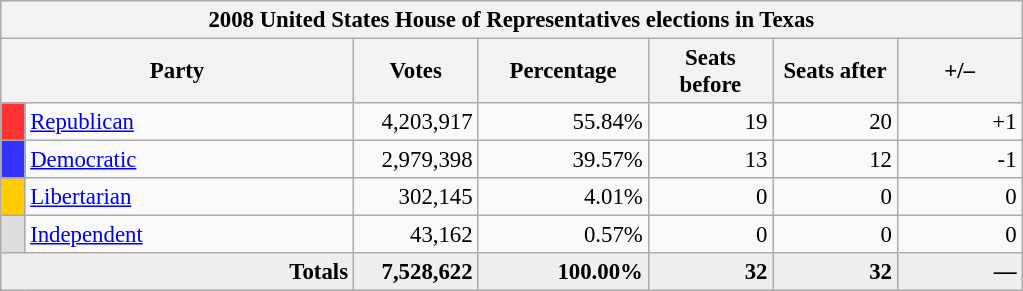<table class="wikitable" style="font-size: 95%;">
<tr>
<th colspan="7">2008 United States House of Representatives elections in Texas</th>
</tr>
<tr>
<th colspan=2 style="width: 15em">Party</th>
<th style="width: 5em">Votes</th>
<th style="width: 7em">Percentage</th>
<th style="width: 5em">Seats before</th>
<th style="width: 5em">Seats after</th>
<th style="width: 5em">+/–</th>
</tr>
<tr>
<th style="background:#f33; width:3px;"></th>
<td style="width: 130px"><a href='#'>Republican</a></td>
<td style="text-align:right;">4,203,917</td>
<td style="text-align:right;">55.84%</td>
<td style="text-align:right;">19</td>
<td style="text-align:right;">20</td>
<td style="text-align:right;">+1</td>
</tr>
<tr>
<th style="background:#33f; width:3px;"></th>
<td style="width: 130px"><a href='#'>Democratic</a></td>
<td style="text-align:right;">2,979,398</td>
<td style="text-align:right;">39.57%</td>
<td style="text-align:right;">13</td>
<td style="text-align:right;">12</td>
<td style="text-align:right;">-1</td>
</tr>
<tr>
<th style="background:#fc0; width:3px;"></th>
<td style="width: 130px"><a href='#'>Libertarian</a></td>
<td style="text-align:right;">302,145</td>
<td style="text-align:right;">4.01%</td>
<td style="text-align:right;">0</td>
<td style="text-align:right;">0</td>
<td style="text-align:right;">0</td>
</tr>
<tr>
<th style="background:#ddd; width:3px;"></th>
<td style="width: 130px"><a href='#'>Independent</a></td>
<td style="text-align:right;">43,162</td>
<td style="text-align:right;">0.57%</td>
<td style="text-align:right;">0</td>
<td style="text-align:right;">0</td>
<td style="text-align:right;">0</td>
</tr>
<tr style="background:#eee; text-align:right;">
<td colspan="2"><strong>Totals</strong></td>
<td><strong>7,528,622</strong></td>
<td><strong>100.00%</strong></td>
<td><strong>32</strong></td>
<td><strong>32</strong></td>
<td><strong>—</strong></td>
</tr>
</table>
